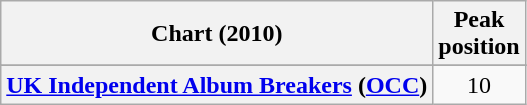<table class="wikitable sortable plainrowheaders" style="text-align:center;" border="1">
<tr>
<th scope="col">Chart (2010)</th>
<th scope="col">Peak<br>position</th>
</tr>
<tr>
</tr>
<tr>
<th scope="row"><a href='#'>UK Independent Album Breakers</a> (<a href='#'>OCC</a>)</th>
<td>10</td>
</tr>
</table>
